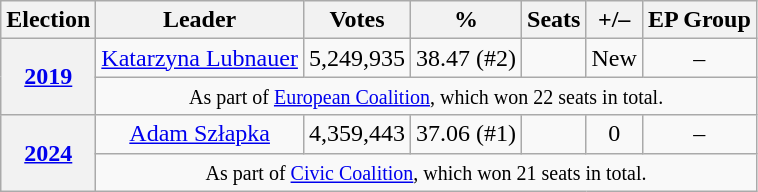<table class=wikitable style="text-align:center;">
<tr>
<th>Election</th>
<th>Leader</th>
<th>Votes</th>
<th>%</th>
<th>Seats</th>
<th>+/–</th>
<th>EP Group</th>
</tr>
<tr>
<th rowspan="2"><a href='#'>2019</a></th>
<td><a href='#'>Katarzyna Lubnauer</a></td>
<td>5,249,935</td>
<td>38.47 (#2)</td>
<td></td>
<td>New</td>
<td>–</td>
</tr>
<tr>
<td colspan="6"><small>As part of <a href='#'>European Coalition</a>, which won 22 seats in total.</small></td>
</tr>
<tr>
<th rowspan="2"><a href='#'>2024</a></th>
<td><a href='#'>Adam Szłapka</a></td>
<td>4,359,443</td>
<td>37.06 (#1)</td>
<td></td>
<td> 0</td>
<td>–</td>
</tr>
<tr>
<td colspan="6"><small>As part of <a href='#'>Civic Coalition</a>, which won 21 seats in total.</small></td>
</tr>
</table>
